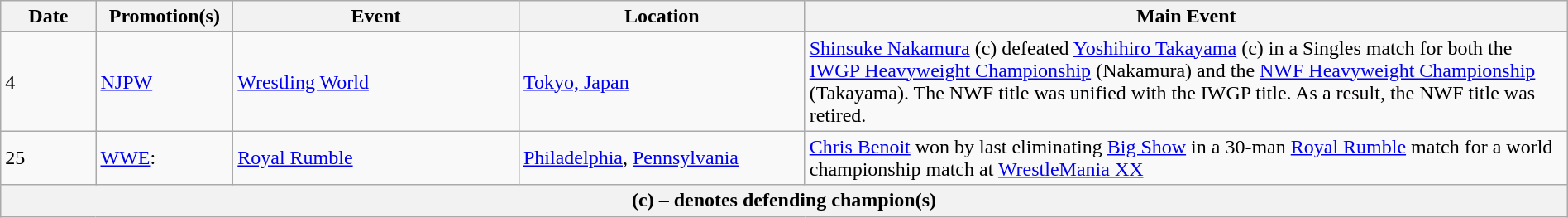<table class="wikitable" style="width:100%;">
<tr>
<th width="5%">Date</th>
<th width="5%">Promotion(s)</th>
<th width="15%">Event</th>
<th width="15%">Location</th>
<th width="40%">Main Event</th>
</tr>
<tr width="20%" |Notes>
</tr>
<tr>
<td>4</td>
<td><a href='#'>NJPW</a></td>
<td><a href='#'>Wrestling World</a></td>
<td><a href='#'>Tokyo, Japan</a></td>
<td><a href='#'>Shinsuke Nakamura</a> (c) defeated <a href='#'>Yoshihiro Takayama</a> (c) in a Singles match for both the <a href='#'>IWGP Heavyweight Championship</a> (Nakamura) and the <a href='#'>NWF Heavyweight Championship</a> (Takayama). The NWF title was unified with the IWGP title. As a result, the NWF title was retired.</td>
</tr>
<tr>
<td>25</td>
<td><a href='#'>WWE</a>:<br></td>
<td><a href='#'>Royal Rumble</a></td>
<td><a href='#'>Philadelphia</a>, <a href='#'>Pennsylvania</a></td>
<td><a href='#'>Chris Benoit</a> won by last eliminating <a href='#'>Big Show</a> in a 30-man <a href='#'>Royal Rumble</a> match for a world championship match at <a href='#'>WrestleMania XX</a></td>
</tr>
<tr>
<th colspan="5">(c) – denotes defending champion(s)</th>
</tr>
</table>
